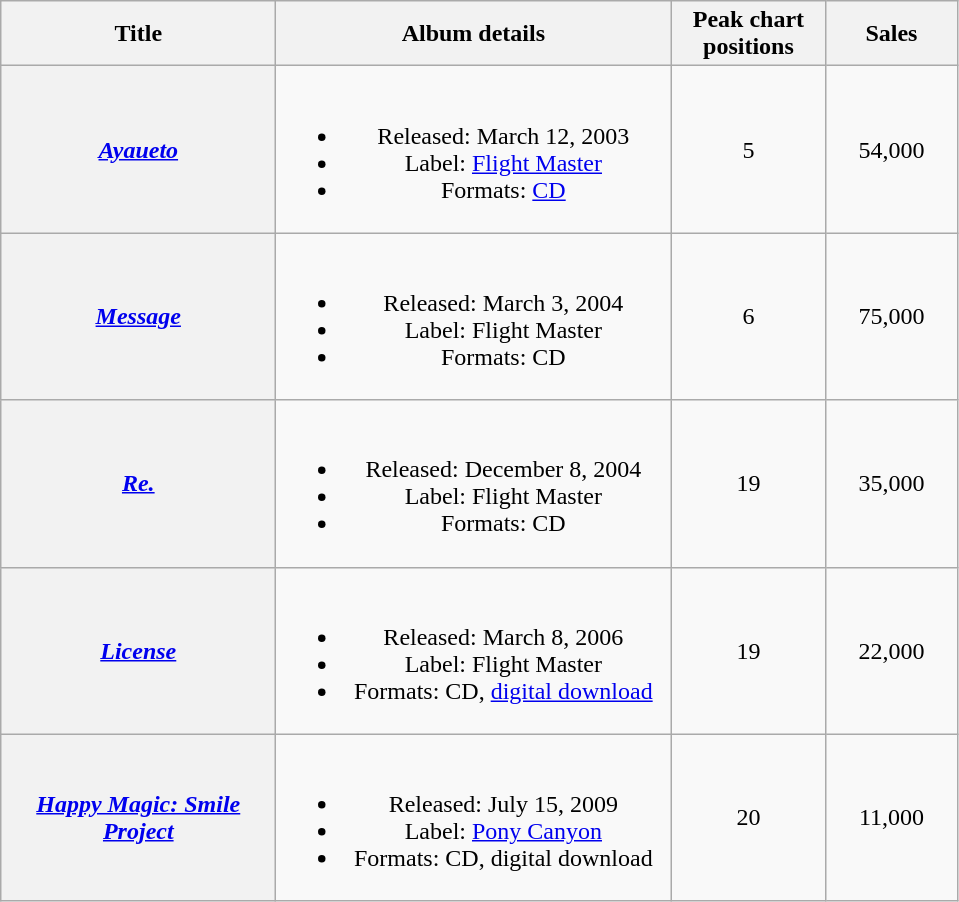<table class="wikitable plainrowheaders" style="text-align:center;" border="1">
<tr>
<th scope="col" style="width:11em;">Title</th>
<th scope="col" style="width:16em;">Album details</th>
<th scope="col" style="width:6em;">Peak chart <br>positions<br></th>
<th scope="col" style="width:5em;">Sales<br></th>
</tr>
<tr>
<th scope="row"><em><a href='#'>Ayaueto</a></em></th>
<td><br><ul><li>Released: March 12, 2003</li><li>Label: <a href='#'>Flight Master</a></li><li>Formats: <a href='#'>CD</a></li></ul></td>
<td>5</td>
<td>54,000</td>
</tr>
<tr>
<th scope="row"><em><a href='#'>Message</a></em></th>
<td><br><ul><li>Released: March 3, 2004</li><li>Label: Flight Master</li><li>Formats: CD</li></ul></td>
<td>6</td>
<td>75,000</td>
</tr>
<tr>
<th scope="row"><em><a href='#'>Re.</a></em></th>
<td><br><ul><li>Released: December 8, 2004</li><li>Label: Flight Master</li><li>Formats: CD</li></ul></td>
<td>19</td>
<td>35,000</td>
</tr>
<tr>
<th scope="row"><em><a href='#'>License</a></em></th>
<td><br><ul><li>Released: March 8, 2006</li><li>Label: Flight Master</li><li>Formats: CD, <a href='#'>digital download</a></li></ul></td>
<td>19</td>
<td>22,000</td>
</tr>
<tr>
<th scope="row"><em><a href='#'>Happy Magic: Smile Project</a></em></th>
<td><br><ul><li>Released: July 15, 2009</li><li>Label: <a href='#'>Pony Canyon</a></li><li>Formats: CD, digital download</li></ul></td>
<td>20</td>
<td>11,000</td>
</tr>
</table>
